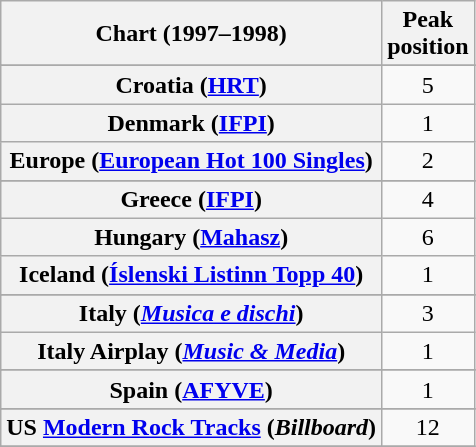<table class="wikitable sortable plainrowheaders">
<tr>
<th>Chart (1997–1998)</th>
<th>Peak<br>position</th>
</tr>
<tr>
</tr>
<tr>
</tr>
<tr>
</tr>
<tr>
</tr>
<tr>
</tr>
<tr>
</tr>
<tr>
</tr>
<tr>
<th scope="row">Croatia (<a href='#'>HRT</a>)</th>
<td align="center">5</td>
</tr>
<tr>
<th scope="row">Denmark (<a href='#'>IFPI</a>)</th>
<td align="center">1</td>
</tr>
<tr>
<th scope="row">Europe (<a href='#'>European Hot 100 Singles</a>)</th>
<td align="center">2</td>
</tr>
<tr>
</tr>
<tr>
</tr>
<tr>
</tr>
<tr>
<th scope="row">Greece (<a href='#'>IFPI</a>)</th>
<td align="center">4</td>
</tr>
<tr>
<th scope="row">Hungary (<a href='#'>Mahasz</a>)</th>
<td align="center">6</td>
</tr>
<tr>
<th scope="row">Iceland (<a href='#'>Íslenski Listinn Topp 40</a>)</th>
<td align="center">1</td>
</tr>
<tr>
</tr>
<tr>
<th scope="row">Italy (<em><a href='#'>Musica e dischi</a></em>)</th>
<td align="center">3</td>
</tr>
<tr>
<th scope="row">Italy Airplay (<em><a href='#'>Music & Media</a></em>)</th>
<td align="center">1</td>
</tr>
<tr>
</tr>
<tr>
</tr>
<tr>
</tr>
<tr>
</tr>
<tr>
</tr>
<tr>
<th scope="row">Spain (<a href='#'>AFYVE</a>)</th>
<td align="center">1</td>
</tr>
<tr>
</tr>
<tr>
</tr>
<tr>
</tr>
<tr>
</tr>
<tr>
</tr>
<tr>
</tr>
<tr>
</tr>
<tr>
<th scope="row">US <a href='#'>Modern Rock Tracks</a> (<em>Billboard</em>)<br></th>
<td align="center">12</td>
</tr>
<tr>
</tr>
</table>
